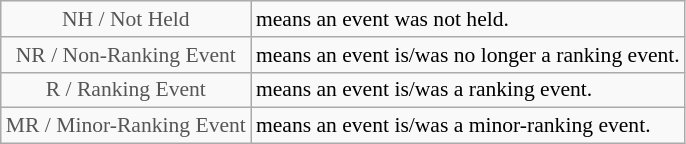<table class="wikitable" style="font-size:90%">
<tr>
<td style="text-align:center; color:#555555;" colspan="4">NH / Not Held</td>
<td>means an event was not held.</td>
</tr>
<tr>
<td style="text-align:center; color:#555555;" colspan="4">NR / Non-Ranking Event</td>
<td>means an event is/was no longer a ranking event.</td>
</tr>
<tr>
<td style="text-align:center; color:#555555;" colspan="4">R / Ranking Event</td>
<td>means an event is/was a ranking event.</td>
</tr>
<tr>
<td style="text-align:center; color:#555555;" colspan="4">MR / Minor-Ranking Event</td>
<td>means an event is/was a minor-ranking event.</td>
</tr>
</table>
